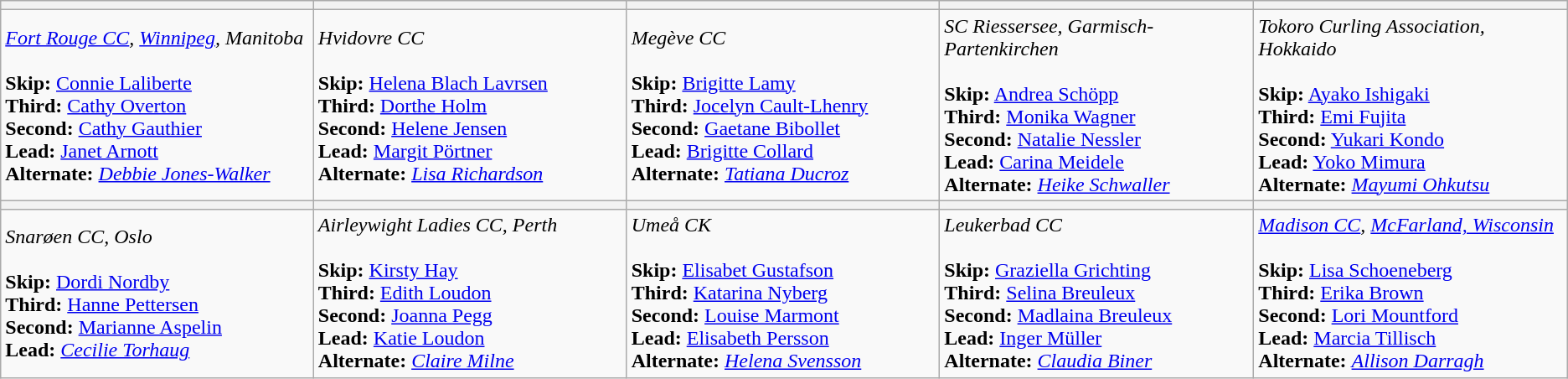<table class="wikitable">
<tr>
<th bgcolor="#efefef" width="250"></th>
<th bgcolor="#efefef" width="250"></th>
<th bgcolor="#efefef" width="250"></th>
<th bgcolor="#efefef" width="250"></th>
<th bgcolor="#efefef" width="250"></th>
</tr>
<tr>
<td><em><a href='#'>Fort Rouge CC</a>, <a href='#'>Winnipeg</a>, Manitoba</em> <br><br><strong>Skip:</strong> <a href='#'>Connie Laliberte</a><br>
<strong>Third:</strong> <a href='#'>Cathy Overton</a><br>
<strong>Second:</strong> <a href='#'>Cathy Gauthier</a><br>
<strong>Lead:</strong> <a href='#'>Janet Arnott</a><br>
<strong>Alternate:</strong> <em><a href='#'>Debbie Jones-Walker</a></em></td>
<td><em>Hvidovre CC</em> <br><br><strong>Skip:</strong> <a href='#'>Helena Blach Lavrsen</a><br>
<strong>Third:</strong> <a href='#'>Dorthe Holm</a><br>
<strong>Second:</strong> <a href='#'>Helene Jensen</a><br>
<strong>Lead:</strong> <a href='#'>Margit Pörtner</a><br>
<strong>Alternate:</strong> <em><a href='#'>Lisa Richardson</a></em></td>
<td><em>Megève CC</em> <br><br><strong>Skip:</strong> <a href='#'>Brigitte Lamy</a><br>
<strong>Third:</strong> <a href='#'>Jocelyn Cault-Lhenry</a><br>
<strong>Second:</strong> <a href='#'>Gaetane Bibollet</a><br>
<strong>Lead:</strong> <a href='#'>Brigitte Collard</a><br>
<strong>Alternate:</strong> <em><a href='#'>Tatiana Ducroz</a></em></td>
<td><em>SC Riessersee, Garmisch-Partenkirchen</em> <br><br><strong>Skip:</strong> <a href='#'>Andrea Schöpp</a><br>
<strong>Third:</strong> <a href='#'>Monika Wagner</a><br>
<strong>Second:</strong> <a href='#'>Natalie Nessler</a><br>
<strong>Lead:</strong> <a href='#'>Carina Meidele</a><br>
<strong>Alternate:</strong> <em><a href='#'>Heike Schwaller</a></em></td>
<td><em>Tokoro Curling Association, Hokkaido</em> <br><br><strong>Skip:</strong> <a href='#'>Ayako Ishigaki</a><br>
<strong>Third:</strong> <a href='#'>Emi Fujita</a><br>
<strong>Second:</strong> <a href='#'>Yukari Kondo</a><br>
<strong>Lead:</strong> <a href='#'>Yoko Mimura</a><br>
<strong>Alternate:</strong> <em><a href='#'>Mayumi Ohkutsu</a></em></td>
</tr>
<tr>
<th bgcolor="#efefef" width="250"></th>
<th bgcolor="#efefef" width="250"></th>
<th bgcolor="#efefef" width="250"></th>
<th bgcolor="#efefef" width="250"></th>
<th bgcolor="#efefef" width="250"></th>
</tr>
<tr>
<td><em>Snarøen CC, Oslo</em> <br><br><strong>Skip:</strong> <a href='#'>Dordi Nordby</a><br>
<strong>Third:</strong> <a href='#'>Hanne Pettersen</a><br>
<strong>Second:</strong> <a href='#'>Marianne Aspelin</a><br>
<strong>Lead:</strong> <em><a href='#'>Cecilie Torhaug</a></em><br></td>
<td><em>Airleywight Ladies CC, Perth</em> <br><br><strong>Skip:</strong> <a href='#'>Kirsty Hay</a><br>
<strong>Third:</strong> <a href='#'>Edith Loudon</a><br>
<strong>Second:</strong> <a href='#'>Joanna Pegg</a><br>
<strong>Lead:</strong> <a href='#'>Katie Loudon</a><br>
<strong>Alternate:</strong> <em><a href='#'>Claire Milne</a></em></td>
<td><em>Umeå CK</em> <br><br><strong>Skip:</strong> <a href='#'>Elisabet Gustafson</a><br>
<strong>Third:</strong> <a href='#'>Katarina Nyberg</a><br>
<strong>Second:</strong> <a href='#'>Louise Marmont</a><br>
<strong>Lead:</strong> <a href='#'>Elisabeth Persson</a><br>
<strong>Alternate:</strong> <em><a href='#'>Helena Svensson</a></em></td>
<td><em>Leukerbad CC</em> <br><br><strong>Skip:</strong> <a href='#'>Graziella Grichting</a><br>
<strong>Third:</strong> <a href='#'>Selina Breuleux</a><br>
<strong>Second:</strong> <a href='#'>Madlaina Breuleux</a><br>
<strong>Lead:</strong> <a href='#'>Inger Müller</a><br>
<strong>Alternate:</strong> <em><a href='#'>Claudia Biner</a></em></td>
<td><em><a href='#'>Madison CC</a>, <a href='#'>McFarland, Wisconsin</a></em><br><br><strong>Skip:</strong> <a href='#'>Lisa Schoeneberg</a><br>
<strong>Third:</strong> <a href='#'>Erika Brown</a><br>
<strong>Second:</strong> <a href='#'>Lori Mountford</a><br>
<strong>Lead:</strong> <a href='#'>Marcia Tillisch</a><br>
<strong>Alternate:</strong> <em><a href='#'>Allison Darragh</a></em></td>
</tr>
</table>
